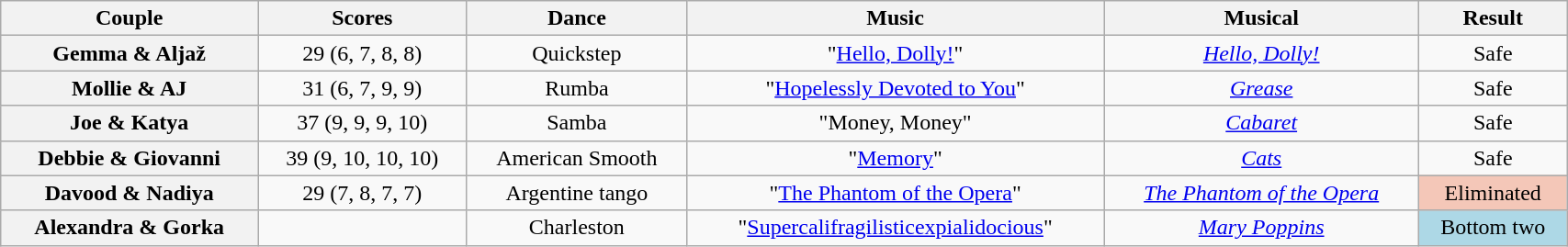<table class="wikitable sortable" style="text-align:center; width: 90%">
<tr>
<th scope="col">Couple</th>
<th scope="col">Scores</th>
<th scope="col" class="unsortable">Dance</th>
<th scope="col" class="unsortable">Music</th>
<th scope="col" class="unsuitable">Musical</th>
<th scope="col" class="unsortable">Result</th>
</tr>
<tr>
<th scope="row">Gemma & Aljaž</th>
<td>29 (6, 7, 8, 8)</td>
<td>Quickstep</td>
<td>"<a href='#'>Hello, Dolly!</a>"</td>
<td><em><a href='#'>Hello, Dolly!</a></em></td>
<td>Safe</td>
</tr>
<tr>
<th scope="row">Mollie & AJ</th>
<td>31 (6, 7, 9, 9)</td>
<td>Rumba</td>
<td>"<a href='#'>Hopelessly Devoted to You</a>"</td>
<td><em><a href='#'>Grease</a></em></td>
<td>Safe</td>
</tr>
<tr>
<th scope="row">Joe & Katya</th>
<td>37 (9, 9, 9, 10)</td>
<td>Samba</td>
<td>"Money, Money"</td>
<td><em><a href='#'>Cabaret</a></em></td>
<td>Safe</td>
</tr>
<tr>
<th scope="row">Debbie & Giovanni</th>
<td>39 (9, 10, 10, 10)</td>
<td>American Smooth</td>
<td>"<a href='#'>Memory</a>"</td>
<td><em><a href='#'>Cats</a></em></td>
<td>Safe</td>
</tr>
<tr>
<th scope="row">Davood & Nadiya</th>
<td>29 (7, 8, 7, 7)</td>
<td>Argentine tango</td>
<td>"<a href='#'>The Phantom of the Opera</a>"</td>
<td><em><a href='#'>The Phantom of the Opera</a></em></td>
<td bgcolor="f4c7b8">Eliminated</td>
</tr>
<tr>
<th scope="row">Alexandra & Gorka</th>
<td></td>
<td>Charleston</td>
<td>"<a href='#'>Supercalifragilisticexpialidocious</a>"</td>
<td><em><a href='#'>Mary Poppins</a></em></td>
<td bgcolor="lightblue">Bottom two</td>
</tr>
</table>
